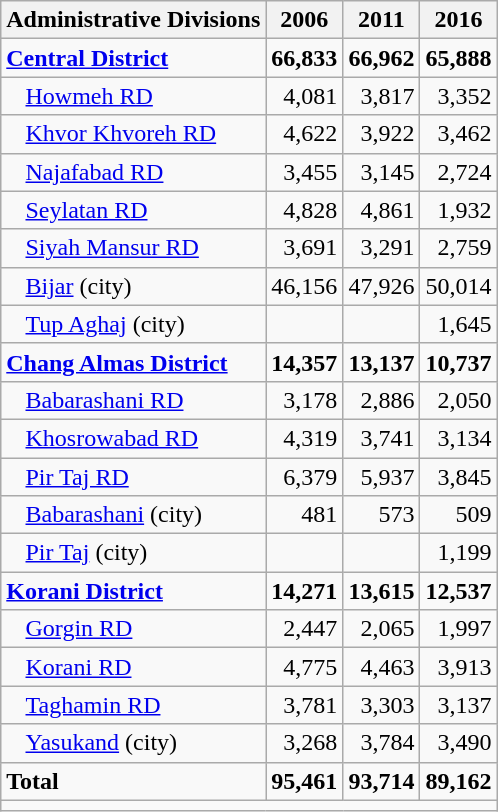<table class="wikitable">
<tr>
<th>Administrative Divisions</th>
<th>2006</th>
<th>2011</th>
<th>2016</th>
</tr>
<tr>
<td><strong><a href='#'>Central District</a></strong></td>
<td style="text-align: right;"><strong>66,833</strong></td>
<td style="text-align: right;"><strong>66,962</strong></td>
<td style="text-align: right;"><strong>65,888</strong></td>
</tr>
<tr>
<td style="padding-left: 1em;"><a href='#'>Howmeh RD</a></td>
<td style="text-align: right;">4,081</td>
<td style="text-align: right;">3,817</td>
<td style="text-align: right;">3,352</td>
</tr>
<tr>
<td style="padding-left: 1em;"><a href='#'>Khvor Khvoreh RD</a></td>
<td style="text-align: right;">4,622</td>
<td style="text-align: right;">3,922</td>
<td style="text-align: right;">3,462</td>
</tr>
<tr>
<td style="padding-left: 1em;"><a href='#'>Najafabad RD</a></td>
<td style="text-align: right;">3,455</td>
<td style="text-align: right;">3,145</td>
<td style="text-align: right;">2,724</td>
</tr>
<tr>
<td style="padding-left: 1em;"><a href='#'>Seylatan RD</a></td>
<td style="text-align: right;">4,828</td>
<td style="text-align: right;">4,861</td>
<td style="text-align: right;">1,932</td>
</tr>
<tr>
<td style="padding-left: 1em;"><a href='#'>Siyah Mansur RD</a></td>
<td style="text-align: right;">3,691</td>
<td style="text-align: right;">3,291</td>
<td style="text-align: right;">2,759</td>
</tr>
<tr>
<td style="padding-left: 1em;"><a href='#'>Bijar</a> (city)</td>
<td style="text-align: right;">46,156</td>
<td style="text-align: right;">47,926</td>
<td style="text-align: right;">50,014</td>
</tr>
<tr>
<td style="padding-left: 1em;"><a href='#'>Tup Aghaj</a> (city)</td>
<td style="text-align: right;"></td>
<td style="text-align: right;"></td>
<td style="text-align: right;">1,645</td>
</tr>
<tr>
<td><strong><a href='#'>Chang Almas District</a></strong></td>
<td style="text-align: right;"><strong>14,357</strong></td>
<td style="text-align: right;"><strong>13,137</strong></td>
<td style="text-align: right;"><strong>10,737</strong></td>
</tr>
<tr>
<td style="padding-left: 1em;"><a href='#'>Babarashani RD</a></td>
<td style="text-align: right;">3,178</td>
<td style="text-align: right;">2,886</td>
<td style="text-align: right;">2,050</td>
</tr>
<tr>
<td style="padding-left: 1em;"><a href='#'>Khosrowabad RD</a></td>
<td style="text-align: right;">4,319</td>
<td style="text-align: right;">3,741</td>
<td style="text-align: right;">3,134</td>
</tr>
<tr>
<td style="padding-left: 1em;"><a href='#'>Pir Taj RD</a></td>
<td style="text-align: right;">6,379</td>
<td style="text-align: right;">5,937</td>
<td style="text-align: right;">3,845</td>
</tr>
<tr>
<td style="padding-left: 1em;"><a href='#'>Babarashani</a> (city)</td>
<td style="text-align: right;">481</td>
<td style="text-align: right;">573</td>
<td style="text-align: right;">509</td>
</tr>
<tr>
<td style="padding-left: 1em;"><a href='#'>Pir Taj</a> (city)</td>
<td style="text-align: right;"></td>
<td style="text-align: right;"></td>
<td style="text-align: right;">1,199</td>
</tr>
<tr>
<td><strong><a href='#'>Korani District</a></strong></td>
<td style="text-align: right;"><strong>14,271</strong></td>
<td style="text-align: right;"><strong>13,615</strong></td>
<td style="text-align: right;"><strong>12,537</strong></td>
</tr>
<tr>
<td style="padding-left: 1em;"><a href='#'>Gorgin RD</a></td>
<td style="text-align: right;">2,447</td>
<td style="text-align: right;">2,065</td>
<td style="text-align: right;">1,997</td>
</tr>
<tr>
<td style="padding-left: 1em;"><a href='#'>Korani RD</a></td>
<td style="text-align: right;">4,775</td>
<td style="text-align: right;">4,463</td>
<td style="text-align: right;">3,913</td>
</tr>
<tr>
<td style="padding-left: 1em;"><a href='#'>Taghamin RD</a></td>
<td style="text-align: right;">3,781</td>
<td style="text-align: right;">3,303</td>
<td style="text-align: right;">3,137</td>
</tr>
<tr>
<td style="padding-left: 1em;"><a href='#'>Yasukand</a> (city)</td>
<td style="text-align: right;">3,268</td>
<td style="text-align: right;">3,784</td>
<td style="text-align: right;">3,490</td>
</tr>
<tr>
<td><strong>Total</strong></td>
<td style="text-align: right;"><strong>95,461</strong></td>
<td style="text-align: right;"><strong>93,714</strong></td>
<td style="text-align: right;"><strong>89,162</strong></td>
</tr>
<tr>
<td colspan=4></td>
</tr>
</table>
